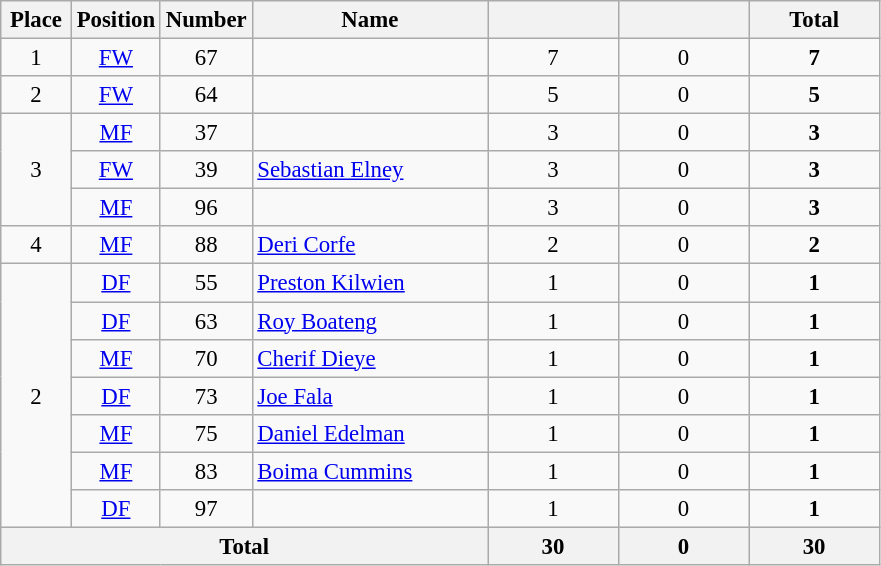<table class="wikitable" style="font-size: 95%; text-align: center;">
<tr>
<th width=40>Place</th>
<th width=40>Position</th>
<th width=40>Number</th>
<th width=150>Name</th>
<th width=80></th>
<th width=80></th>
<th width=80><strong>Total</strong></th>
</tr>
<tr>
<td>1</td>
<td><a href='#'>FW</a></td>
<td>67</td>
<td align="left"></td>
<td>7</td>
<td>0</td>
<td><strong>7</strong></td>
</tr>
<tr>
<td>2</td>
<td><a href='#'>FW</a></td>
<td>64</td>
<td align="left"></td>
<td>5</td>
<td>0</td>
<td><strong>5</strong></td>
</tr>
<tr>
<td rowspan="3">3</td>
<td><a href='#'>MF</a></td>
<td>37</td>
<td align="left"></td>
<td>3</td>
<td>0</td>
<td><strong>3</strong></td>
</tr>
<tr>
<td><a href='#'>FW</a></td>
<td>39</td>
<td align="left"> <a href='#'>Sebastian Elney</a></td>
<td>3</td>
<td>0</td>
<td><strong>3</strong></td>
</tr>
<tr>
<td><a href='#'>MF</a></td>
<td>96</td>
<td align="left"></td>
<td>3</td>
<td>0</td>
<td><strong>3</strong></td>
</tr>
<tr>
<td>4</td>
<td><a href='#'>MF</a></td>
<td>88</td>
<td align="left"> <a href='#'>Deri Corfe</a></td>
<td>2</td>
<td>0</td>
<td><strong>2</strong></td>
</tr>
<tr>
<td rowspan="7">2</td>
<td><a href='#'>DF</a></td>
<td>55</td>
<td align="left"> <a href='#'>Preston Kilwien</a></td>
<td>1</td>
<td>0</td>
<td><strong>1</strong></td>
</tr>
<tr>
<td><a href='#'>DF</a></td>
<td>63</td>
<td align="left"> <a href='#'>Roy Boateng</a></td>
<td>1</td>
<td>0</td>
<td><strong>1</strong></td>
</tr>
<tr>
<td><a href='#'>MF</a></td>
<td>70</td>
<td align="left"> <a href='#'>Cherif Dieye</a></td>
<td>1</td>
<td>0</td>
<td><strong>1</strong></td>
</tr>
<tr>
<td><a href='#'>DF</a></td>
<td>73</td>
<td align="left"> <a href='#'>Joe Fala</a></td>
<td>1</td>
<td>0</td>
<td><strong>1</strong></td>
</tr>
<tr>
<td><a href='#'>MF</a></td>
<td>75</td>
<td align="left"> <a href='#'>Daniel Edelman</a></td>
<td>1</td>
<td>0</td>
<td><strong>1</strong></td>
</tr>
<tr>
<td><a href='#'>MF</a></td>
<td>83</td>
<td align="left"> <a href='#'>Boima Cummins</a></td>
<td>1</td>
<td>0</td>
<td><strong>1</strong></td>
</tr>
<tr>
<td><a href='#'>DF</a></td>
<td>97</td>
<td align="left"></td>
<td>1</td>
<td>0</td>
<td><strong>1</strong></td>
</tr>
<tr>
<th colspan="4">Total</th>
<th>30</th>
<th>0</th>
<th>30</th>
</tr>
</table>
